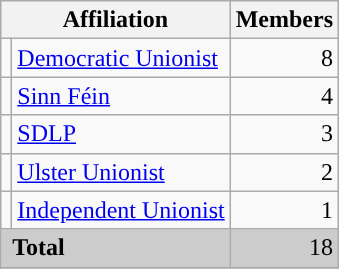<table class="wikitable">
<tr>
<th colspan="2">Affiliation</th>
<th>Members</th>
</tr>
<tr>
<td></td>
<td><a href='#'>Democratic Unionist</a></td>
<td align="right">8</td>
</tr>
<tr>
<td></td>
<td><a href='#'>Sinn Féin</a></td>
<td align="right">4</td>
</tr>
<tr>
<td></td>
<td><a href='#'>SDLP</a></td>
<td align="right">3</td>
</tr>
<tr>
<td></td>
<td><a href='#'>Ulster Unionist</a></td>
<td align="right">2</td>
</tr>
<tr>
<td></td>
<td><a href='#'>Independent Unionist</a></td>
<td align="right">1</td>
</tr>
<tr bgcolor="CCCCCC">
<td colspan="2" rowspan="1"> <strong>Total</strong></td>
<td align="right">18</td>
</tr>
<tr>
</tr>
</table>
